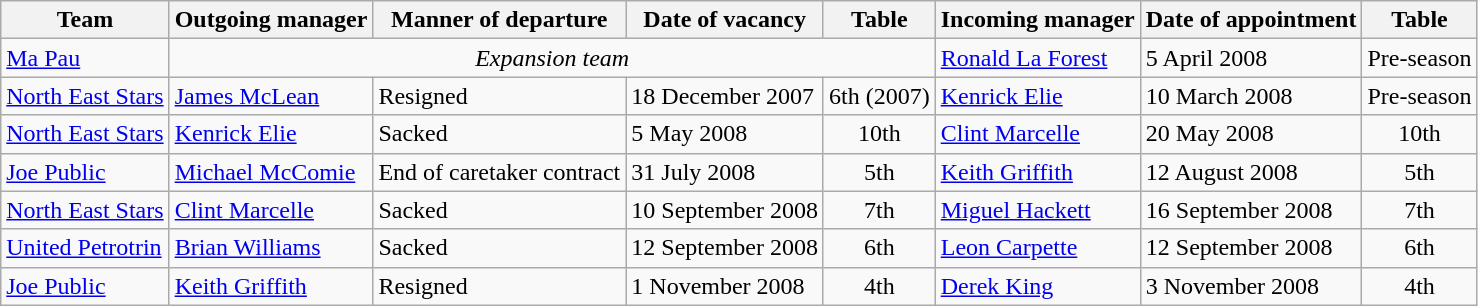<table class="wikitable">
<tr>
<th>Team</th>
<th>Outgoing manager</th>
<th>Manner of departure</th>
<th>Date of vacancy</th>
<th>Table</th>
<th>Incoming manager</th>
<th>Date of appointment</th>
<th>Table</th>
</tr>
<tr>
<td><a href='#'>Ma Pau</a></td>
<td colspan=4 align=center><em>Expansion team</em></td>
<td> <a href='#'>Ronald La Forest</a></td>
<td>5 April 2008</td>
<td>Pre-season</td>
</tr>
<tr>
<td><a href='#'>North East Stars</a></td>
<td> <a href='#'>James McLean</a></td>
<td>Resigned</td>
<td>18 December 2007</td>
<td align=center>6th (2007)</td>
<td> <a href='#'>Kenrick Elie</a></td>
<td>10 March 2008</td>
<td>Pre-season</td>
</tr>
<tr>
<td><a href='#'>North East Stars</a></td>
<td> <a href='#'>Kenrick Elie</a></td>
<td>Sacked</td>
<td>5 May 2008</td>
<td align=center>10th</td>
<td> <a href='#'>Clint Marcelle</a></td>
<td>20 May 2008</td>
<td align=center>10th</td>
</tr>
<tr>
<td><a href='#'>Joe Public</a></td>
<td> <a href='#'>Michael McComie</a></td>
<td>End of caretaker contract</td>
<td>31 July 2008</td>
<td align=center>5th</td>
<td> <a href='#'>Keith Griffith</a></td>
<td>12 August 2008</td>
<td align=center>5th</td>
</tr>
<tr>
<td><a href='#'>North East Stars</a></td>
<td> <a href='#'>Clint Marcelle</a></td>
<td>Sacked</td>
<td>10 September 2008</td>
<td align=center>7th</td>
<td> <a href='#'>Miguel Hackett</a></td>
<td>16 September 2008</td>
<td align=center>7th</td>
</tr>
<tr>
<td><a href='#'>United Petrotrin</a></td>
<td> <a href='#'>Brian Williams</a></td>
<td>Sacked</td>
<td>12 September 2008</td>
<td align=center>6th</td>
<td> <a href='#'>Leon Carpette</a></td>
<td>12 September 2008</td>
<td align=center>6th</td>
</tr>
<tr>
<td><a href='#'>Joe Public</a></td>
<td> <a href='#'>Keith Griffith</a></td>
<td>Resigned</td>
<td>1 November 2008</td>
<td align=center>4th</td>
<td> <a href='#'>Derek King</a></td>
<td>3 November 2008</td>
<td align=center>4th</td>
</tr>
</table>
